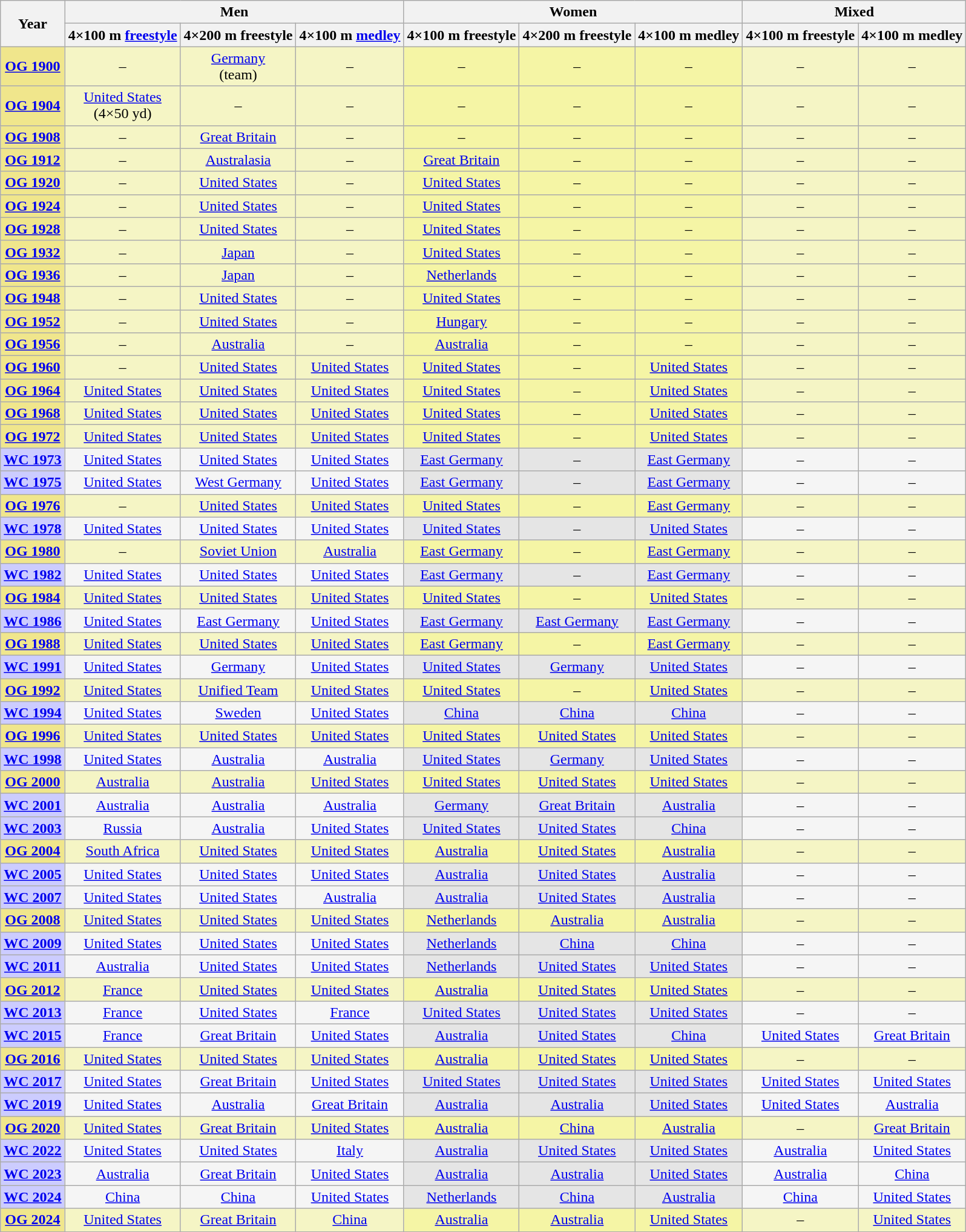<table class="sortable wikitable" style="text-align:center;">
<tr>
<th rowspan="2">Year</th>
<th colspan="3">Men</th>
<th colspan="3">Women</th>
<th colspan="2">Mixed</th>
</tr>
<tr>
<th>4×100 m <a href='#'>freestyle</a></th>
<th>4×200 m freestyle</th>
<th>4×100 m <a href='#'>medley</a></th>
<th>4×100 m freestyle</th>
<th>4×200 m freestyle</th>
<th>4×100 m medley</th>
<th>4×100 m freestyle</th>
<th>4×100 m medley</th>
</tr>
<tr>
<td style="background:#F0E68C;"><strong><a href='#'>OG 1900</a></strong></td>
<td style="background:#F5F5C5;">–</td>
<td style="background:#F5F5C5;"> <a href='#'>Germany</a><br>(team)</td>
<td style="background:#F5F5C5;">–</td>
<td style="background:#F5F5A5;">–</td>
<td style="background:#F5F5A5;">–</td>
<td style="background:#F5F5A5;">–</td>
<td style="background:#F5F5C5;">–</td>
<td style="background:#F5F5C5;">–</td>
</tr>
<tr>
<td style="background:#F0E68C;"><strong><a href='#'>OG 1904</a></strong></td>
<td style="background:#F5F5C5;"> <a href='#'>United States</a><br>(4×50 yd)</td>
<td style="background:#F5F5C5;">–</td>
<td style="background:#F5F5C5;">–</td>
<td style="background:#F5F5A5;">–</td>
<td style="background:#F5F5A5;">–</td>
<td style="background:#F5F5A5;">–</td>
<td style="background:#F5F5C5;">–</td>
<td style="background:#F5F5C5;">–</td>
</tr>
<tr>
<td style="background:#F0E68C;"><strong><a href='#'>OG 1908</a></strong></td>
<td style="background:#F5F5C5;">–</td>
<td style="background:#F5F5C5;"> <a href='#'>Great Britain</a></td>
<td style="background:#F5F5C5;">–</td>
<td style="background:#F5F5A5;">–</td>
<td style="background:#F5F5A5;">–</td>
<td style="background:#F5F5A5;">–</td>
<td style="background:#F5F5C5;">–</td>
<td style="background:#F5F5C5;">–</td>
</tr>
<tr>
<td style="background:#F0E68C;"><strong><a href='#'>OG 1912</a></strong></td>
<td style="background:#F5F5C5;">–</td>
<td style="background:#F5F5C5;"> <a href='#'>Australasia</a></td>
<td style="background:#F5F5C5;">–</td>
<td style="background:#F5F5A5;"> <a href='#'>Great Britain</a></td>
<td style="background:#F5F5A5;">–</td>
<td style="background:#F5F5A5;">–</td>
<td style="background:#F5F5C5;">–</td>
<td style="background:#F5F5C5;">–</td>
</tr>
<tr>
<td style="background:#F0E68C;"><strong><a href='#'>OG 1920</a></strong></td>
<td style="background:#F5F5C5;">–</td>
<td style="background:#F5F5C5;"> <a href='#'>United States</a></td>
<td style="background:#F5F5C5;">–</td>
<td style="background:#F5F5A5;"> <a href='#'>United States</a></td>
<td style="background:#F5F5A5;">–</td>
<td style="background:#F5F5A5;">–</td>
<td style="background:#F5F5C5;">–</td>
<td style="background:#F5F5C5;">–</td>
</tr>
<tr>
<td style="background:#F0E68C;"><strong><a href='#'>OG 1924</a></strong></td>
<td style="background:#F5F5C5;">–</td>
<td style="background:#F5F5C5;"> <a href='#'>United States</a></td>
<td style="background:#F5F5C5;">–</td>
<td style="background:#F5F5A5;"> <a href='#'>United States</a></td>
<td style="background:#F5F5A5;">–</td>
<td style="background:#F5F5A5;">–</td>
<td style="background:#F5F5C5;">–</td>
<td style="background:#F5F5C5;">–</td>
</tr>
<tr>
<td style="background:#F0E68C;"><strong><a href='#'>OG 1928</a></strong></td>
<td style="background:#F5F5C5;">–</td>
<td style="background:#F5F5C5;"> <a href='#'>United States</a></td>
<td style="background:#F5F5C5;">–</td>
<td style="background:#F5F5A5;"> <a href='#'>United States</a></td>
<td style="background:#F5F5A5;">–</td>
<td style="background:#F5F5A5;">–</td>
<td style="background:#F5F5C5;">–</td>
<td style="background:#F5F5C5;">–</td>
</tr>
<tr>
<td style="background:#F0E68C;"><strong><a href='#'>OG 1932</a></strong></td>
<td style="background:#F5F5C5;">–</td>
<td style="background:#F5F5C5;"> <a href='#'>Japan</a></td>
<td style="background:#F5F5C5;">–</td>
<td style="background:#F5F5A5;"> <a href='#'>United States</a></td>
<td style="background:#F5F5A5;">–</td>
<td style="background:#F5F5A5;">–</td>
<td style="background:#F5F5C5;">–</td>
<td style="background:#F5F5C5;">–</td>
</tr>
<tr>
<td style="background:#F0E68C;"><strong><a href='#'>OG 1936</a></strong></td>
<td style="background:#F5F5C5;">–</td>
<td style="background:#F5F5C5;"> <a href='#'>Japan</a></td>
<td style="background:#F5F5C5;">–</td>
<td style="background:#F5F5A5;"> <a href='#'>Netherlands</a></td>
<td style="background:#F5F5A5;">–</td>
<td style="background:#F5F5A5;">–</td>
<td style="background:#F5F5C5;">–</td>
<td style="background:#F5F5C5;">–</td>
</tr>
<tr>
<td style="background:#F0E68C;"><strong><a href='#'>OG 1948</a></strong></td>
<td style="background:#F5F5C5;">–</td>
<td style="background:#F5F5C5;"> <a href='#'>United States</a></td>
<td style="background:#F5F5C5;">–</td>
<td style="background:#F5F5A5;"> <a href='#'>United States</a></td>
<td style="background:#F5F5A5;">–</td>
<td style="background:#F5F5A5;">–</td>
<td style="background:#F5F5C5;">–</td>
<td style="background:#F5F5C5;">–</td>
</tr>
<tr>
<td style="background:#F0E68C;"><strong><a href='#'>OG 1952</a></strong></td>
<td style="background:#F5F5C5;">–</td>
<td style="background:#F5F5C5;"> <a href='#'>United States</a></td>
<td style="background:#F5F5C5;">–</td>
<td style="background:#F5F5A5;"> <a href='#'>Hungary</a></td>
<td style="background:#F5F5A5;">–</td>
<td style="background:#F5F5A5;">–</td>
<td style="background:#F5F5C5;">–</td>
<td style="background:#F5F5C5;">–</td>
</tr>
<tr>
<td style="background:#F0E68C;"><strong><a href='#'>OG 1956</a></strong></td>
<td style="background:#F5F5C5;">–</td>
<td style="background:#F5F5C5;"> <a href='#'>Australia</a></td>
<td style="background:#F5F5C5;">–</td>
<td style="background:#F5F5A5;"> <a href='#'>Australia</a></td>
<td style="background:#F5F5A5;">–</td>
<td style="background:#F5F5A5;">–</td>
<td style="background:#F5F5C5;">–</td>
<td style="background:#F5F5C5;">–</td>
</tr>
<tr>
<td style="background:#F0E68C;"><strong><a href='#'>OG 1960</a></strong></td>
<td style="background:#F5F5C5;">–</td>
<td style="background:#F5F5C5;"> <a href='#'>United States</a></td>
<td style="background:#F5F5C5;"> <a href='#'>United States</a></td>
<td style="background:#F5F5A5;"> <a href='#'>United States</a></td>
<td style="background:#F5F5A5;">–</td>
<td style="background:#F5F5A5;"> <a href='#'>United States</a></td>
<td style="background:#F5F5C5;">–</td>
<td style="background:#F5F5C5;">–</td>
</tr>
<tr>
<td style="background:#F0E68C;"><strong><a href='#'>OG 1964</a></strong></td>
<td style="background:#F5F5C5;"> <a href='#'>United States</a></td>
<td style="background:#F5F5C5;"> <a href='#'>United States</a></td>
<td style="background:#F5F5C5;"> <a href='#'>United States</a></td>
<td style="background:#F5F5A5;"> <a href='#'>United States</a></td>
<td style="background:#F5F5A5;">–</td>
<td style="background:#F5F5A5;"> <a href='#'>United States</a></td>
<td style="background:#F5F5C5;">–</td>
<td style="background:#F5F5C5;">–</td>
</tr>
<tr>
<td style="background:#F0E68C;"><strong><a href='#'>OG 1968</a></strong></td>
<td style="background:#F5F5C5;"> <a href='#'>United States</a></td>
<td style="background:#F5F5C5;"> <a href='#'>United States</a></td>
<td style="background:#F5F5C5;"> <a href='#'>United States</a></td>
<td style="background:#F5F5A5;"> <a href='#'>United States</a></td>
<td style="background:#F5F5A5;">–</td>
<td style="background:#F5F5A5;"> <a href='#'>United States</a></td>
<td style="background:#F5F5C5;">–</td>
<td style="background:#F5F5C5;">–</td>
</tr>
<tr>
<td style="background:#F0E68C;"><strong><a href='#'>OG 1972</a></strong></td>
<td style="background:#F5F5C5;"> <a href='#'>United States</a></td>
<td style="background:#F5F5C5;"> <a href='#'>United States</a></td>
<td style="background:#F5F5C5;"> <a href='#'>United States</a></td>
<td style="background:#F5F5A5;"> <a href='#'>United States</a></td>
<td style="background:#F5F5A5;">–</td>
<td style="background:#F5F5A5;"> <a href='#'>United States</a></td>
<td style="background:#F5F5C5;">–</td>
<td style="background:#F5F5C5;">–</td>
</tr>
<tr>
<td style="background:#CCCCFF;"><strong><a href='#'>WC 1973</a></strong></td>
<td style="background:#F5F5F5;"> <a href='#'>United States</a></td>
<td style="background:#F5F5F5;"> <a href='#'>United States</a></td>
<td style="background:#F5F5F5;"> <a href='#'>United States</a></td>
<td style="background:#E5E5E5;"> <a href='#'>East Germany</a></td>
<td style="background:#E5E5E5;">–</td>
<td style="background:#E5E5E5;"> <a href='#'>East Germany</a></td>
<td style="background:#F5F5F5;">–</td>
<td style="background:#F5F5F5;">–</td>
</tr>
<tr>
<td style="background:#CCCCFF;"><strong><a href='#'>WC 1975</a></strong></td>
<td style="background:#F5F5F5;"> <a href='#'>United States</a></td>
<td style="background:#F5F5F5;"> <a href='#'>West Germany</a></td>
<td style="background:#F5F5F5;"> <a href='#'>United States</a></td>
<td style="background:#E5E5E5;"> <a href='#'>East Germany</a></td>
<td style="background:#E5E5E5;">–</td>
<td style="background:#E5E5E5;"> <a href='#'>East Germany</a></td>
<td style="background:#F5F5F5;">–</td>
<td style="background:#F5F5F5;">–</td>
</tr>
<tr>
<td style="background:#F0E68C;"><strong><a href='#'>OG 1976</a></strong></td>
<td style="background:#F5F5C5;">–</td>
<td style="background:#F5F5C5;"> <a href='#'>United States</a></td>
<td style="background:#F5F5C5;"> <a href='#'>United States</a></td>
<td style="background:#F5F5A5;"> <a href='#'>United States</a></td>
<td style="background:#F5F5A5;">–</td>
<td style="background:#F5F5A5;"> <a href='#'>East Germany</a></td>
<td style="background:#F5F5C5;">–</td>
<td style="background:#F5F5C5;">–</td>
</tr>
<tr>
<td style="background:#CCCCFF;"><strong><a href='#'>WC 1978</a></strong></td>
<td style="background:#F5F5F5;"> <a href='#'>United States</a></td>
<td style="background:#F5F5F5;"> <a href='#'>United States</a></td>
<td style="background:#F5F5F5;"> <a href='#'>United States</a></td>
<td style="background:#E5E5E5;"> <a href='#'>United States</a></td>
<td style="background:#E5E5E5;">–</td>
<td style="background:#E5E5E5;"> <a href='#'>United States</a></td>
<td style="background:#F5F5F5;">–</td>
<td style="background:#F5F5F5;">–</td>
</tr>
<tr>
<td style="background:#F0E68C;"><strong><a href='#'>OG 1980</a></strong></td>
<td style="background:#F5F5C5;">–</td>
<td style="background:#F5F5C5;"> <a href='#'>Soviet Union</a></td>
<td style="background:#F5F5C5;"> <a href='#'>Australia</a></td>
<td style="background:#F5F5A5;"> <a href='#'>East Germany</a></td>
<td style="background:#F5F5A5;">–</td>
<td style="background:#F5F5A5;"> <a href='#'>East Germany</a></td>
<td style="background:#F5F5C5;">–</td>
<td style="background:#F5F5C5;">–</td>
</tr>
<tr>
<td style="background:#CCCCFF;"><strong><a href='#'>WC 1982</a></strong></td>
<td style="background:#F5F5F5;"> <a href='#'>United States</a></td>
<td style="background:#F5F5F5;"> <a href='#'>United States</a></td>
<td style="background:#F5F5F5;"> <a href='#'>United States</a></td>
<td style="background:#E5E5E5;"> <a href='#'>East Germany</a></td>
<td style="background:#E5E5E5;">–</td>
<td style="background:#E5E5E5;"> <a href='#'>East Germany</a></td>
<td style="background:#F5F5F5;">–</td>
<td style="background:#F5F5F5;">–</td>
</tr>
<tr>
<td style="background:#F0E68C;"><strong><a href='#'>OG 1984</a></strong></td>
<td style="background:#F5F5C5;"> <a href='#'>United States</a></td>
<td style="background:#F5F5C5;"> <a href='#'>United States</a></td>
<td style="background:#F5F5C5;"> <a href='#'>United States</a></td>
<td style="background:#F5F5A5;"> <a href='#'>United States</a></td>
<td style="background:#F5F5A5;">–</td>
<td style="background:#F5F5A5;"> <a href='#'>United States</a></td>
<td style="background:#F5F5C5;">–</td>
<td style="background:#F5F5C5;">–</td>
</tr>
<tr>
<td style="background:#CCCCFF;"><strong><a href='#'>WC 1986</a></strong></td>
<td style="background:#F5F5F5;"> <a href='#'>United States</a></td>
<td style="background:#F5F5F5;"> <a href='#'>East Germany</a></td>
<td style="background:#F5F5F5;"> <a href='#'>United States</a></td>
<td style="background:#E5E5E5;"> <a href='#'>East Germany</a></td>
<td style="background:#E5E5E5;"> <a href='#'>East Germany</a></td>
<td style="background:#E5E5E5;"> <a href='#'>East Germany</a></td>
<td style="background:#F5F5F5;">–</td>
<td style="background:#F5F5F5;">–</td>
</tr>
<tr>
<td style="background:#F0E68C;"><strong><a href='#'>OG 1988</a></strong></td>
<td style="background:#F5F5C5;"> <a href='#'>United States</a></td>
<td style="background:#F5F5C5;"> <a href='#'>United States</a></td>
<td style="background:#F5F5C5;"> <a href='#'>United States</a></td>
<td style="background:#F5F5A5;"> <a href='#'>East Germany</a></td>
<td style="background:#F5F5A5;">–</td>
<td style="background:#F5F5A5;"> <a href='#'>East Germany</a></td>
<td style="background:#F5F5C5;">–</td>
<td style="background:#F5F5C5;">–</td>
</tr>
<tr>
<td style="background:#CCCCFF;"><strong><a href='#'>WC 1991</a></strong></td>
<td style="background:#F5F5F5;"> <a href='#'>United States</a></td>
<td style="background:#F5F5F5;"> <a href='#'>Germany</a></td>
<td style="background:#F5F5F5;"> <a href='#'>United States</a></td>
<td style="background:#E5E5E5;"> <a href='#'>United States</a></td>
<td style="background:#E5E5E5;"> <a href='#'>Germany</a></td>
<td style="background:#E5E5E5;"> <a href='#'>United States</a></td>
<td style="background:#F5F5F5;">–</td>
<td style="background:#F5F5F5;">–</td>
</tr>
<tr>
<td style="background:#F0E68C;"><strong><a href='#'>OG 1992</a></strong></td>
<td style="background:#F5F5C5;"> <a href='#'>United States</a></td>
<td style="background:#F5F5C5;"> <a href='#'>Unified Team</a></td>
<td style="background:#F5F5C5;"> <a href='#'>United States</a></td>
<td style="background:#F5F5A5;"> <a href='#'>United States</a></td>
<td style="background:#F5F5A5;">–</td>
<td style="background:#F5F5A5;"> <a href='#'>United States</a></td>
<td style="background:#F5F5C5;">–</td>
<td style="background:#F5F5C5;">–</td>
</tr>
<tr>
<td style="background:#CCCCFF;"><strong><a href='#'>WC 1994</a></strong></td>
<td style="background:#F5F5F5;"> <a href='#'>United States</a></td>
<td style="background:#F5F5F5;"> <a href='#'>Sweden</a></td>
<td style="background:#F5F5F5;"> <a href='#'>United States</a></td>
<td style="background:#E5E5E5;"> <a href='#'>China</a></td>
<td style="background:#E5E5E5;"> <a href='#'>China</a></td>
<td style="background:#E5E5E5;"> <a href='#'>China</a></td>
<td style="background:#F5F5F5;">–</td>
<td style="background:#F5F5F5;">–</td>
</tr>
<tr>
<td style="background:#F0E68C;"><strong><a href='#'>OG 1996</a></strong></td>
<td style="background:#F5F5C5;"> <a href='#'>United States</a></td>
<td style="background:#F5F5C5;"> <a href='#'>United States</a></td>
<td style="background:#F5F5C5;"> <a href='#'>United States</a></td>
<td style="background:#F5F5A5;"> <a href='#'>United States</a></td>
<td style="background:#F5F5A5;"> <a href='#'>United States</a></td>
<td style="background:#F5F5A5;"> <a href='#'>United States</a></td>
<td style="background:#F5F5C5;">–</td>
<td style="background:#F5F5C5;">–</td>
</tr>
<tr>
<td style="background:#CCCCFF;"><strong><a href='#'>WC 1998</a></strong></td>
<td style="background:#F5F5F5;"> <a href='#'>United States</a></td>
<td style="background:#F5F5F5;"> <a href='#'>Australia</a></td>
<td style="background:#F5F5F5;"> <a href='#'>Australia</a></td>
<td style="background:#E5E5E5;"> <a href='#'>United States</a></td>
<td style="background:#E5E5E5;"> <a href='#'>Germany</a></td>
<td style="background:#E5E5E5;"> <a href='#'>United States</a></td>
<td style="background:#F5F5F5;">–</td>
<td style="background:#F5F5F5;">–</td>
</tr>
<tr>
<td style="background:#F0E68C;"><strong><a href='#'>OG 2000</a></strong></td>
<td style="background:#F5F5C5;"> <a href='#'>Australia</a></td>
<td style="background:#F5F5C5;"> <a href='#'>Australia</a></td>
<td style="background:#F5F5C5;"> <a href='#'>United States</a></td>
<td style="background:#F5F5A5;"> <a href='#'>United States</a></td>
<td style="background:#F5F5A5;"> <a href='#'>United States</a></td>
<td style="background:#F5F5A5;"> <a href='#'>United States</a></td>
<td style="background:#F5F5C5;">–</td>
<td style="background:#F5F5C5;">–</td>
</tr>
<tr>
<td style="background:#CCCCFF;"><strong><a href='#'>WC 2001</a></strong></td>
<td style="background:#F5F5F5;"> <a href='#'>Australia</a></td>
<td style="background:#F5F5F5;"> <a href='#'>Australia</a></td>
<td style="background:#F5F5F5;"> <a href='#'>Australia</a></td>
<td style="background:#E5E5E5;"> <a href='#'>Germany</a></td>
<td style="background:#E5E5E5;"> <a href='#'>Great Britain</a></td>
<td style="background:#E5E5E5;"> <a href='#'>Australia</a></td>
<td style="background:#F5F5F5;">–</td>
<td style="background:#F5F5F5;">–</td>
</tr>
<tr>
<td style="background:#CCCCFF;"><strong><a href='#'>WC 2003</a></strong></td>
<td style="background:#F5F5F5;"> <a href='#'>Russia</a></td>
<td style="background:#F5F5F5;"> <a href='#'>Australia</a></td>
<td style="background:#F5F5F5;"> <a href='#'>United States</a></td>
<td style="background:#E5E5E5;"> <a href='#'>United States</a></td>
<td style="background:#E5E5E5;"> <a href='#'>United States</a></td>
<td style="background:#E5E5E5;"> <a href='#'>China</a></td>
<td style="background:#F5F5F5;">–</td>
<td style="background:#F5F5F5;">–</td>
</tr>
<tr>
<td style="background:#F0E68C;"><strong><a href='#'>OG 2004</a></strong></td>
<td style="background:#F5F5C5;"> <a href='#'>South Africa</a></td>
<td style="background:#F5F5C5;"> <a href='#'>United States</a></td>
<td style="background:#F5F5C5;"> <a href='#'>United States</a></td>
<td style="background:#F5F5A5;"> <a href='#'>Australia</a></td>
<td style="background:#F5F5A5;"> <a href='#'>United States</a></td>
<td style="background:#F5F5A5;"> <a href='#'>Australia</a></td>
<td style="background:#F5F5C5;">–</td>
<td style="background:#F5F5C5;">–</td>
</tr>
<tr>
<td style="background:#CCCCFF;"><strong><a href='#'>WC 2005</a></strong></td>
<td style="background:#F5F5F5;"> <a href='#'>United States</a></td>
<td style="background:#F5F5F5;"> <a href='#'>United States</a></td>
<td style="background:#F5F5F5;"> <a href='#'>United States</a></td>
<td style="background:#E5E5E5;"> <a href='#'>Australia</a></td>
<td style="background:#E5E5E5;"> <a href='#'>United States</a></td>
<td style="background:#E5E5E5;"> <a href='#'>Australia</a></td>
<td style="background:#F5F5F5;">–</td>
<td style="background:#F5F5F5;">–</td>
</tr>
<tr>
<td style="background:#CCCCFF;"><strong><a href='#'>WC 2007</a></strong></td>
<td style="background:#F5F5F5;"> <a href='#'>United States</a></td>
<td style="background:#F5F5F5;"> <a href='#'>United States</a></td>
<td style="background:#F5F5F5;"> <a href='#'>Australia</a></td>
<td style="background:#E5E5E5;"> <a href='#'>Australia</a></td>
<td style="background:#E5E5E5;"> <a href='#'>United States</a></td>
<td style="background:#E5E5E5;"> <a href='#'>Australia</a></td>
<td style="background:#F5F5F5;">–</td>
<td style="background:#F5F5F5;">–</td>
</tr>
<tr>
<td style="background:#F0E68C;"><strong><a href='#'>OG 2008</a></strong></td>
<td style="background:#F5F5C5;"> <a href='#'>United States</a></td>
<td style="background:#F5F5C5;"> <a href='#'>United States</a></td>
<td style="background:#F5F5C5;"> <a href='#'>United States</a></td>
<td style="background:#F5F5A5;"> <a href='#'>Netherlands</a></td>
<td style="background:#F5F5A5;"> <a href='#'>Australia</a></td>
<td style="background:#F5F5A5;"> <a href='#'>Australia</a></td>
<td style="background:#F5F5C5;">–</td>
<td style="background:#F5F5C5;">–</td>
</tr>
<tr>
<td style="background:#CCCCFF;"><strong><a href='#'>WC 2009</a></strong></td>
<td style="background:#F5F5F5;"> <a href='#'>United States</a></td>
<td style="background:#F5F5F5;"> <a href='#'>United States</a></td>
<td style="background:#F5F5F5;"> <a href='#'>United States</a></td>
<td style="background:#E5E5E5;"> <a href='#'>Netherlands</a></td>
<td style="background:#E5E5E5;"> <a href='#'>China</a></td>
<td style="background:#E5E5E5;"> <a href='#'>China</a></td>
<td style="background:#F5F5F5;">–</td>
<td style="background:#F5F5F5;">–</td>
</tr>
<tr>
<td style="background:#CCCCFF;"><strong><a href='#'>WC 2011</a></strong></td>
<td style="background:#F5F5F5;"> <a href='#'>Australia</a></td>
<td style="background:#F5F5F5;"> <a href='#'>United States</a></td>
<td style="background:#F5F5F5;"> <a href='#'>United States</a></td>
<td style="background:#E5E5E5;"> <a href='#'>Netherlands</a></td>
<td style="background:#E5E5E5;"> <a href='#'>United States</a></td>
<td style="background:#E5E5E5;"> <a href='#'>United States</a></td>
<td style="background:#F5F5F5;">–</td>
<td style="background:#F5F5F5;">–</td>
</tr>
<tr>
<td style="background:#F0E68C;"><strong><a href='#'>OG 2012</a></strong></td>
<td style="background:#F5F5C5;"> <a href='#'>France</a></td>
<td style="background:#F5F5C5;"> <a href='#'>United States</a></td>
<td style="background:#F5F5C5;"> <a href='#'>United States</a></td>
<td style="background:#F5F5A5;"> <a href='#'>Australia</a></td>
<td style="background:#F5F5A5;"> <a href='#'>United States</a></td>
<td style="background:#F5F5A5;"> <a href='#'>United States</a></td>
<td style="background:#F5F5C5;">–</td>
<td style="background:#F5F5C5;">–</td>
</tr>
<tr>
<td style="background:#CCCCFF;"><strong><a href='#'>WC 2013</a></strong></td>
<td style="background:#F5F5F5;"> <a href='#'>France</a></td>
<td style="background:#F5F5F5;"> <a href='#'>United States</a></td>
<td style="background:#F5F5F5;"> <a href='#'>France</a></td>
<td style="background:#E5E5E5;"> <a href='#'>United States</a></td>
<td style="background:#E5E5E5;"> <a href='#'>United States</a></td>
<td style="background:#E5E5E5;"> <a href='#'>United States</a></td>
<td style="background:#F5F5F5;">–</td>
<td style="background:#F5F5F5;">–</td>
</tr>
<tr>
<td style="background:#CCCCFF;"><strong><a href='#'>WC 2015</a></strong></td>
<td style="background:#F5F5F5;"> <a href='#'>France</a></td>
<td style="background:#F5F5F5;"> <a href='#'>Great Britain</a></td>
<td style="background:#F5F5F5;"> <a href='#'>United States</a></td>
<td style="background:#E5E5E5;"> <a href='#'>Australia</a></td>
<td style="background:#E5E5E5;"> <a href='#'>United States</a></td>
<td style="background:#E5E5E5;"> <a href='#'>China</a></td>
<td style="background:#F5F5F5;"> <a href='#'>United States</a></td>
<td style="background:#F5F5F5;"> <a href='#'>Great Britain</a></td>
</tr>
<tr>
<td style="background:#F0E68C;"><strong><a href='#'>OG 2016</a></strong></td>
<td style="background:#F5F5C5;"> <a href='#'>United States</a></td>
<td style="background:#F5F5C5;"> <a href='#'>United States</a></td>
<td style="background:#F5F5C5;"> <a href='#'>United States</a></td>
<td style="background:#F5F5A5;"> <a href='#'>Australia</a></td>
<td style="background:#F5F5A5;"> <a href='#'>United States</a></td>
<td style="background:#F5F5A5;"> <a href='#'>United States</a></td>
<td style="background:#F5F5C5;">–</td>
<td style="background:#F5F5C5;">–</td>
</tr>
<tr>
<td style="background:#CCCCFF;"><strong><a href='#'>WC 2017</a></strong></td>
<td style="background:#F5F5F5;"> <a href='#'>United States</a></td>
<td style="background:#F5F5F5;"> <a href='#'>Great Britain</a></td>
<td style="background:#F5F5F5;"> <a href='#'>United States</a></td>
<td style="background:#E5E5E5;"> <a href='#'>United States</a></td>
<td style="background:#E5E5E5;"> <a href='#'>United States</a></td>
<td style="background:#E5E5E5;"> <a href='#'>United States</a></td>
<td style="background:#F5F5F5;"> <a href='#'>United States</a></td>
<td style="background:#F5F5F5;"> <a href='#'>United States</a></td>
</tr>
<tr>
<td style="background:#CCCCFF;"><strong><a href='#'>WC 2019</a></strong></td>
<td style="background:#F5F5F5;"> <a href='#'>United States</a></td>
<td style="background:#F5F5F5;"> <a href='#'>Australia</a></td>
<td style="background:#F5F5F5;"> <a href='#'>Great Britain</a></td>
<td style="background:#E5E5E5;"> <a href='#'>Australia</a></td>
<td style="background:#E5E5E5;"> <a href='#'>Australia</a></td>
<td style="background:#E5E5E5;"> <a href='#'>United States</a></td>
<td style="background:#F5F5F5;"> <a href='#'>United States</a></td>
<td style="background:#F5F5F5;"> <a href='#'>Australia</a></td>
</tr>
<tr>
<td style="background:#F0E68C;"><strong><a href='#'>OG 2020</a></strong></td>
<td style="background:#F5F5C5;"> <a href='#'>United States</a></td>
<td style="background:#F5F5C5;"> <a href='#'>Great Britain</a></td>
<td style="background:#F5F5C5;"> <a href='#'>United States</a></td>
<td style="background:#F5F5A5;"> <a href='#'>Australia</a></td>
<td style="background:#F5F5A5;"> <a href='#'>China</a></td>
<td style="background:#F5F5A5;">  <a href='#'>Australia</a></td>
<td style="background:#F5F5C5;">–</td>
<td style="background:#F5F5C5;"> <a href='#'>Great Britain</a></td>
</tr>
<tr>
<td style="background:#CCCCFF;"><strong><a href='#'>WC 2022</a></strong></td>
<td style="background:#F5F5F5;"> <a href='#'>United States</a></td>
<td style="background:#F5F5F5;"> <a href='#'>United States</a></td>
<td style="background:#F5F5F5;"> <a href='#'>Italy</a></td>
<td style="background:#E5E5E5;"> <a href='#'>Australia</a></td>
<td style="background:#E5E5E5;"> <a href='#'>United States</a></td>
<td style="background:#E5E5E5;"> <a href='#'>United States</a></td>
<td style="background:#F5F5F5;"> <a href='#'>Australia</a></td>
<td style="background:#F5F5F5;"> <a href='#'>United States</a></td>
</tr>
<tr>
<td style="background:#CCCCFF;"><strong><a href='#'>WC 2023</a></strong></td>
<td style="background:#F5F5F5;"> <a href='#'>Australia</a></td>
<td style="background:#F5F5F5;"> <a href='#'>Great Britain</a></td>
<td style="background:#F5F5F5;"> <a href='#'>United States</a></td>
<td style="background:#E5E5E5;"> <a href='#'>Australia</a></td>
<td style="background:#E5E5E5;"> <a href='#'>Australia</a></td>
<td style="background:#E5E5E5;"> <a href='#'>United States</a></td>
<td style="background:#F5F5F5;"> <a href='#'>Australia</a></td>
<td style="background:#F5F5F5;"> <a href='#'>China</a></td>
</tr>
<tr>
<td style="background:#CCCCFF;"><strong><a href='#'>WC 2024</a></strong></td>
<td style="background:#F5F5F5;"> <a href='#'>China</a></td>
<td style="background:#F5F5F5;"> <a href='#'>China</a></td>
<td style="background:#F5F5F5;"> <a href='#'>United States</a></td>
<td style="background:#E5E5E5;"> <a href='#'>Netherlands</a></td>
<td style="background:#E5E5E5;"> <a href='#'>China</a></td>
<td style="background:#E5E5E5;"> <a href='#'>Australia</a></td>
<td style="background:#F5F5F5;"> <a href='#'>China</a></td>
<td style="background:#F5F5F5;"> <a href='#'>United States</a></td>
</tr>
<tr>
<td style="background:#F0E68C;"><strong><a href='#'>OG 2024</a></strong></td>
<td style="background:#F5F5C5;"> <a href='#'>United States</a></td>
<td style="background:#F5F5C5;"> <a href='#'>Great Britain</a></td>
<td style="background:#F5F5C5;"> <a href='#'>China</a></td>
<td style="background:#F5F5A5;"> <a href='#'>Australia</a></td>
<td style="background:#F5F5A5;"> <a href='#'>Australia</a></td>
<td style="background:#F5F5A5;"> <a href='#'>United States</a></td>
<td style="background:#F5F5C5;">–</td>
<td style="background:#F5F5C5;"> <a href='#'>United States</a></td>
</tr>
<tr>
</tr>
</table>
